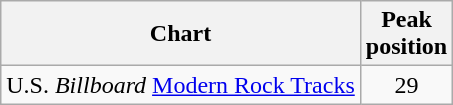<table class="wikitable">
<tr>
<th>Chart</th>
<th>Peak<br>position</th>
</tr>
<tr>
<td>U.S. <em>Billboard</em> <a href='#'>Modern Rock Tracks</a></td>
<td align="center">29</td>
</tr>
</table>
